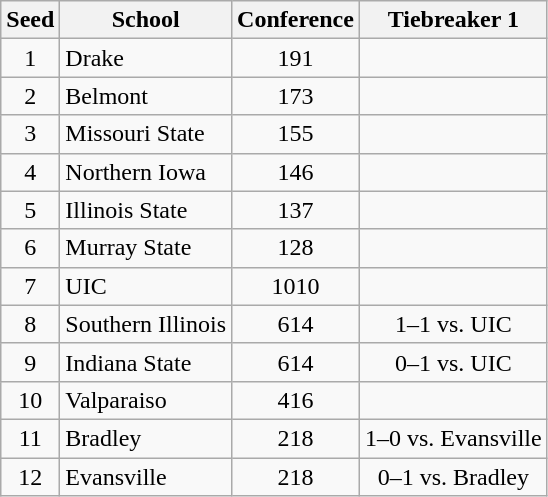<table class="wikitable" style="text-align:center">
<tr>
<th>Seed</th>
<th>School</th>
<th>Conference</th>
<th>Tiebreaker 1</th>
</tr>
<tr>
<td>1</td>
<td align="left">Drake</td>
<td>191</td>
<td></td>
</tr>
<tr>
<td>2</td>
<td align="left">Belmont</td>
<td>173</td>
<td></td>
</tr>
<tr>
<td>3</td>
<td align="left">Missouri State</td>
<td>155</td>
<td></td>
</tr>
<tr>
<td>4</td>
<td align="left">Northern Iowa</td>
<td>146</td>
<td></td>
</tr>
<tr>
<td>5</td>
<td align="left">Illinois State</td>
<td>137</td>
<td></td>
</tr>
<tr>
<td>6</td>
<td align="left">Murray State</td>
<td>128</td>
<td></td>
</tr>
<tr>
<td>7</td>
<td align="left">UIC</td>
<td>1010</td>
<td></td>
</tr>
<tr>
<td>8</td>
<td align="left">Southern Illinois</td>
<td>614</td>
<td>1–1 vs. UIC</td>
</tr>
<tr>
<td>9</td>
<td align="left">Indiana State</td>
<td>614</td>
<td>0–1 vs. UIC</td>
</tr>
<tr>
<td>10</td>
<td align="left">Valparaiso</td>
<td>416</td>
<td></td>
</tr>
<tr>
<td>11</td>
<td align="left">Bradley</td>
<td>218</td>
<td>1–0 vs. Evansville</td>
</tr>
<tr>
<td>12</td>
<td align="left">Evansville</td>
<td>218</td>
<td>0–1 vs. Bradley</td>
</tr>
</table>
